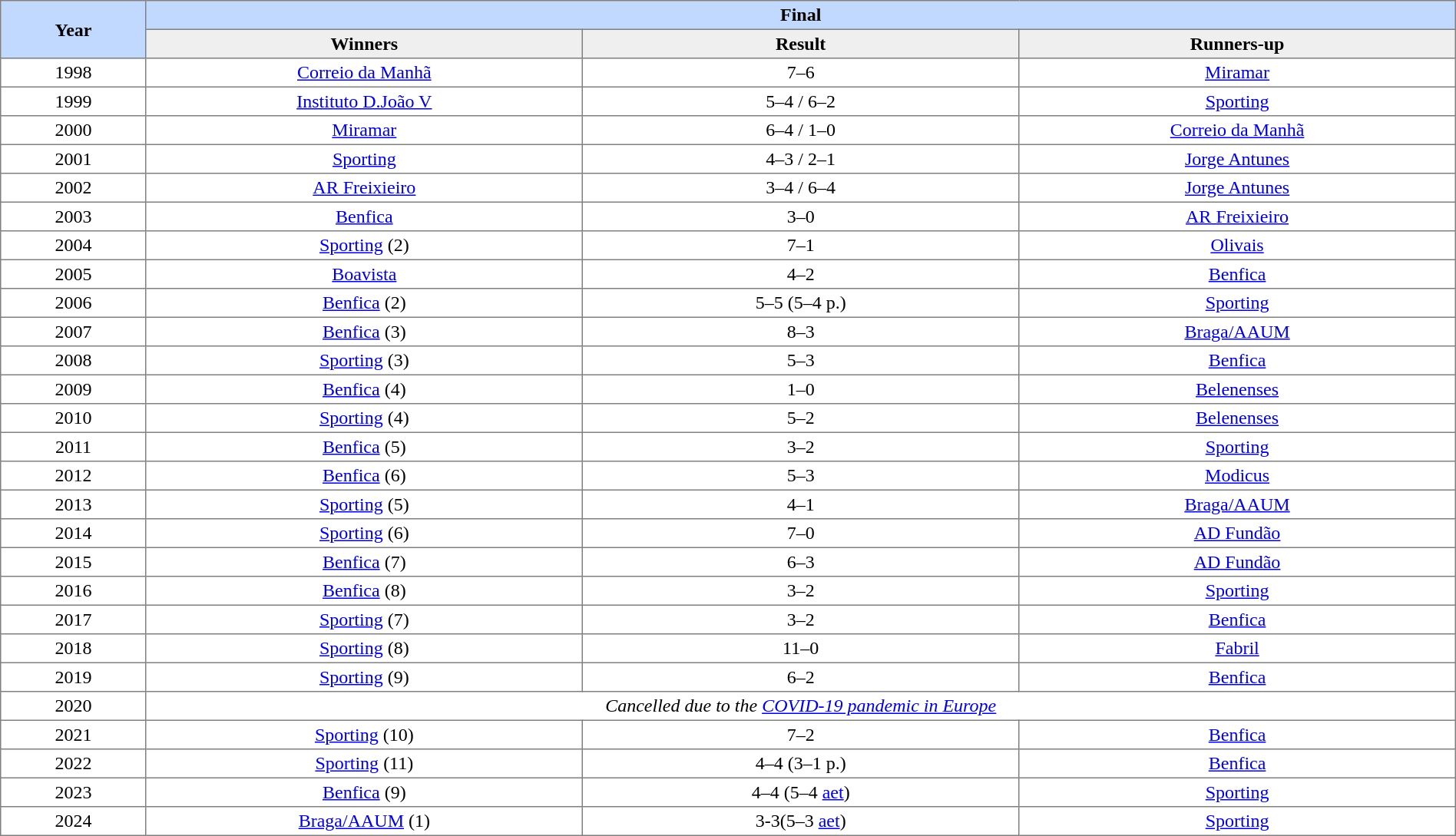<table border=1 style="border-collapse:collapse;" cellpadding=3 cellspacing=0 width=100%>
<tr bgcolor=#C1D8FF>
<th rowspan=2 width=5%>Year</th>
<th colspan=3>Final</th>
</tr>
<tr bgcolor=#EFEFEF>
<th width=15%>Winners</th>
<th width=15%>Result</th>
<th width=15%>Runners-up</th>
</tr>
<tr align=center>
<td>1998</td>
<td><a href='#'>Correio da Manhã</a></td>
<td>7–6</td>
<td><a href='#'>Miramar</a></td>
</tr>
<tr align=center>
<td>1999</td>
<td><a href='#'>Instituto D.João V</a></td>
<td>5–4 / 6–2</td>
<td><a href='#'>Sporting</a></td>
</tr>
<tr align=center>
<td>2000</td>
<td><a href='#'>Miramar</a></td>
<td>6–4 / 1–0</td>
<td><a href='#'>Correio da Manhã</a></td>
</tr>
<tr align=center>
<td>2001</td>
<td><a href='#'>Sporting</a></td>
<td>4–3 / 2–1</td>
<td><a href='#'>Jorge Antunes</a></td>
</tr>
<tr align=center>
<td>2002</td>
<td><a href='#'>AR Freixieiro</a></td>
<td>3–4 / 6–4</td>
<td><a href='#'>Jorge Antunes</a></td>
</tr>
<tr align=center>
<td>2003</td>
<td><a href='#'>Benfica</a></td>
<td>3–0</td>
<td><a href='#'>AR Freixieiro</a></td>
</tr>
<tr align=center>
<td>2004</td>
<td><a href='#'>Sporting</a> (2)</td>
<td>7–1</td>
<td><a href='#'>Olivais</a></td>
</tr>
<tr align=center>
<td>2005</td>
<td><a href='#'>Boavista</a></td>
<td>4–2</td>
<td><a href='#'>Benfica</a></td>
</tr>
<tr align=center>
<td>2006</td>
<td><a href='#'>Benfica</a> (2)</td>
<td>5–5 (5–4 p.)</td>
<td><a href='#'>Sporting</a></td>
</tr>
<tr align=center>
<td>2007</td>
<td><a href='#'>Benfica</a> (3)</td>
<td>8–3</td>
<td><a href='#'>Braga/AAUM</a></td>
</tr>
<tr align=center>
<td>2008</td>
<td><a href='#'>Sporting</a> (3)</td>
<td>5–3</td>
<td><a href='#'>Benfica</a></td>
</tr>
<tr align=center>
<td>2009</td>
<td><a href='#'>Benfica</a> (4)</td>
<td>1–0</td>
<td><a href='#'>Belenenses</a></td>
</tr>
<tr align=center>
<td>2010</td>
<td><a href='#'>Sporting</a> (4)</td>
<td>5–2</td>
<td><a href='#'>Belenenses</a></td>
</tr>
<tr align=center>
<td>2011</td>
<td><a href='#'>Benfica</a> (5)</td>
<td>3–2</td>
<td><a href='#'>Sporting</a></td>
</tr>
<tr align=center>
<td>2012</td>
<td><a href='#'>Benfica</a> (6)</td>
<td>5–3</td>
<td><a href='#'>Modicus</a></td>
</tr>
<tr align=center>
<td>2013</td>
<td><a href='#'>Sporting</a> (5)</td>
<td>4–1</td>
<td><a href='#'>Braga/AAUM</a></td>
</tr>
<tr align=center>
<td>2014</td>
<td><a href='#'>Sporting</a> (6)</td>
<td>7–0</td>
<td><a href='#'>AD Fundão</a></td>
</tr>
<tr align=center>
<td>2015</td>
<td><a href='#'>Benfica</a> (7)</td>
<td>6–3</td>
<td><a href='#'>AD Fundão</a></td>
</tr>
<tr align=center>
<td>2016</td>
<td><a href='#'>Benfica</a> (8)</td>
<td>3–2</td>
<td><a href='#'>Sporting</a></td>
</tr>
<tr align=center>
<td>2017</td>
<td><a href='#'>Sporting</a> (7)</td>
<td>3–2</td>
<td><a href='#'>Benfica</a></td>
</tr>
<tr align=center>
<td>2018</td>
<td><a href='#'>Sporting</a> (8)</td>
<td>11–0</td>
<td><a href='#'>Fabril</a></td>
</tr>
<tr align=center>
<td>2019</td>
<td><a href='#'>Sporting</a> (9)</td>
<td>6–2</td>
<td><a href='#'>Benfica</a></td>
</tr>
<tr align=center>
<td>2020</td>
<td align=center colspan=3><em>Cancelled due to the <a href='#'>COVID-19 pandemic in Europe</a></em></td>
</tr>
<tr align=center>
<td>2021</td>
<td><a href='#'>Sporting</a> (10)</td>
<td>7–2</td>
<td><a href='#'>Benfica</a></td>
</tr>
<tr align=center>
<td>2022</td>
<td><a href='#'>Sporting</a> (11)</td>
<td>4–4 (3–1 p.)</td>
<td><a href='#'>Benfica</a></td>
</tr>
<tr align=center>
<td>2023</td>
<td><a href='#'>Benfica</a> (9)</td>
<td>4–4 (5–4 <a href='#'>aet</a>)</td>
<td><a href='#'>Sporting</a></td>
</tr>
<tr align=center>
<td>2024</td>
<td><a href='#'>Braga/AAUM</a> (1)</td>
<td>3-3(5–3 <a href='#'>aet</a>)</td>
<td><a href='#'>Sporting</a></td>
</tr>
</table>
